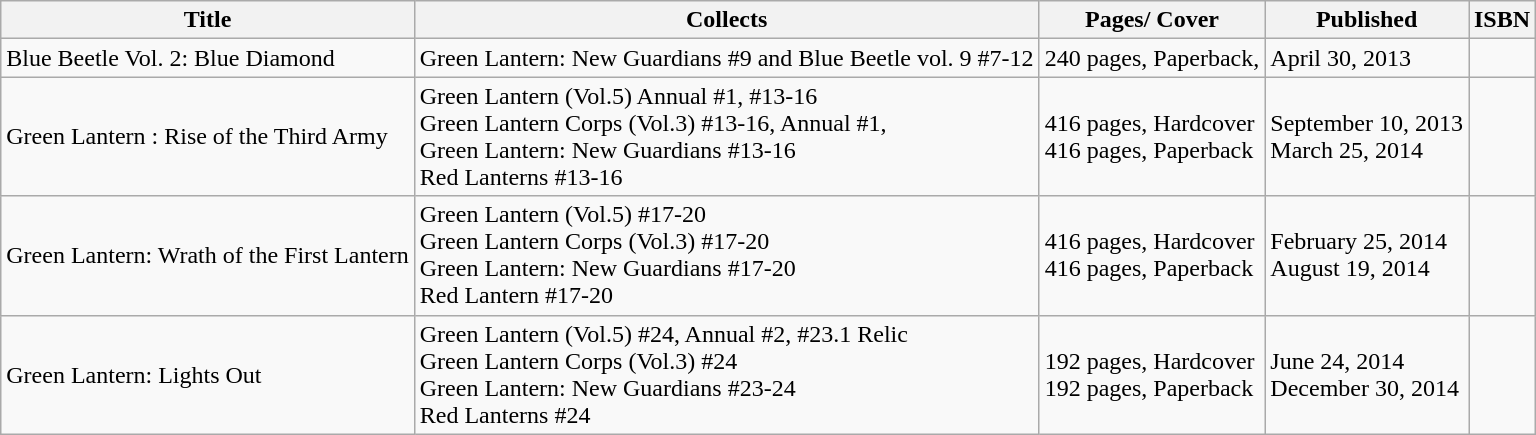<table class="wikitable">
<tr>
<th>Title</th>
<th>Collects</th>
<th>Pages/ Cover</th>
<th>Published</th>
<th>ISBN</th>
</tr>
<tr>
<td>Blue Beetle Vol. 2: Blue Diamond</td>
<td>Green Lantern: New Guardians #9 and Blue Beetle vol. 9 #7-12</td>
<td>240 pages, Paperback,</td>
<td>April 30, 2013</td>
<td></td>
</tr>
<tr>
<td>Green Lantern : Rise of the Third Army</td>
<td>Green Lantern (Vol.5) Annual #1, #13-16<br>Green Lantern Corps (Vol.3) #13-16, Annual #1,<br>Green Lantern: New Guardians #13-16<br>Red Lanterns #13-16</td>
<td>416 pages, Hardcover<br>416 pages, Paperback</td>
<td>September 10, 2013<br>March 25, 2014</td>
<td><br></td>
</tr>
<tr>
<td>Green Lantern: Wrath of the First Lantern</td>
<td>Green Lantern (Vol.5) #17-20<br>Green Lantern Corps (Vol.3) #17-20<br>Green Lantern: New Guardians #17-20<br>Red Lantern #17-20</td>
<td>416 pages, Hardcover<br>416 pages, Paperback</td>
<td>February 25, 2014<br>August 19, 2014</td>
<td><br></td>
</tr>
<tr>
<td>Green Lantern: Lights Out</td>
<td>Green Lantern (Vol.5) #24, Annual #2, #23.1 Relic<br>Green Lantern Corps (Vol.3) #24<br>Green Lantern: New Guardians #23-24<br>Red Lanterns #24</td>
<td>192 pages, Hardcover<br>192 pages, Paperback</td>
<td>June 24, 2014<br>December 30, 2014</td>
<td><br></td>
</tr>
</table>
